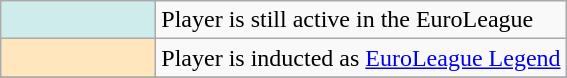<table class="wikitable plainrowheaders">
<tr>
<td style="background-color:#CFECEC; border:1px solid #aaaaaa; width:6em"></td>
<td>Player is still active in the EuroLeague</td>
</tr>
<tr>
<td style="background-color:#FFE6BD; border:1px solid #aaaaaa; width:6em"></td>
<td>Player is inducted as <a href='#'>EuroLeague Legend</a></td>
</tr>
<tr>
</tr>
</table>
